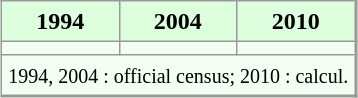<table align="center" rules="all" cellspacing="0" cellpadding="4" style="border: 1px solid #999; border-right: 2px solid #999; border-bottom:2px solid #999; background: #f3fff3">
<tr style="background: #ddffdd">
<th>1994</th>
<th>2004</th>
<th>2010</th>
</tr>
<tr>
<td align=center></td>
<td align=center></td>
<td align=center></td>
</tr>
<tr>
<td colspan=6 align=center><small> 1994, 2004 : official census; 2010 : calcul.</small></td>
</tr>
</table>
